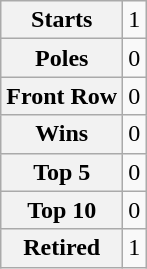<table class="wikitable" style="text-align:center">
<tr>
<th>Starts</th>
<td>1</td>
</tr>
<tr>
<th>Poles</th>
<td>0</td>
</tr>
<tr>
<th>Front Row</th>
<td>0</td>
</tr>
<tr>
<th>Wins</th>
<td>0</td>
</tr>
<tr>
<th>Top 5</th>
<td>0</td>
</tr>
<tr>
<th>Top 10</th>
<td>0</td>
</tr>
<tr>
<th>Retired</th>
<td>1</td>
</tr>
</table>
